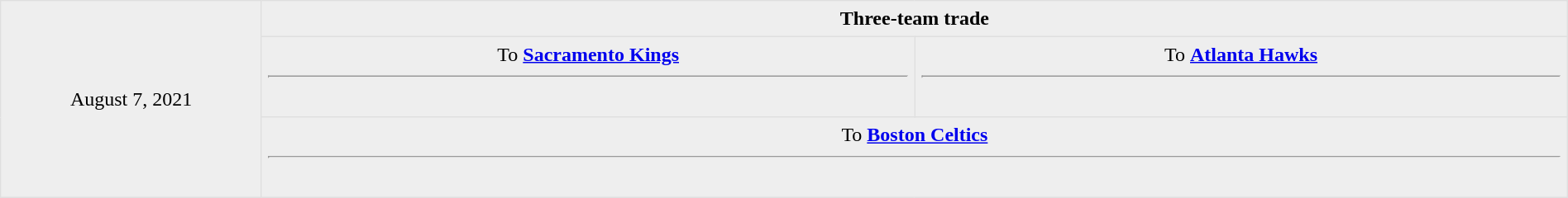<table border=1 style="border-collapse:collapse; text-align: center; width: 100%" bordercolor="#DFDFDF"  cellpadding="5">
<tr style="background:#eee;">
<td style="width:12%" rowspan="3">August 7, 2021</td>
<td style="width:30%" valign="top" colspan="2"><strong>Three-team trade</strong></td>
</tr>
<tr bgcolor="#eee">
<td style="width:30%" valign="top">To <strong><a href='#'>Sacramento Kings</a></strong><hr><br></td>
<td style="width:30%" valign="top">To <strong><a href='#'>Atlanta Hawks</a></strong><hr><br></td>
</tr>
<tr bgcolor="#eee">
<td style="width:30%" valign="top" colspan="2">To <strong><a href='#'>Boston Celtics</a></strong><hr><br></td>
</tr>
</table>
